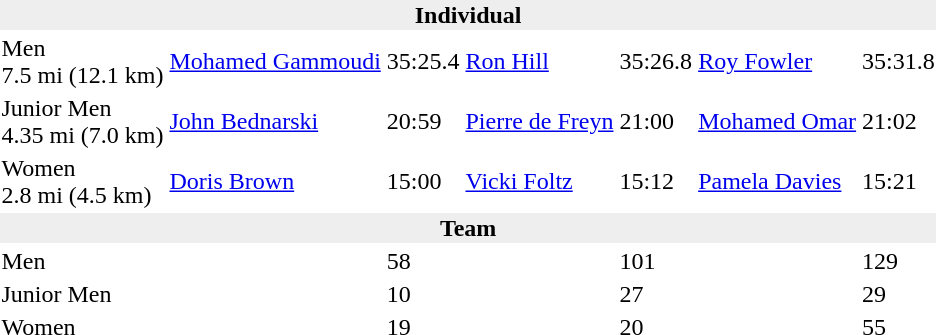<table>
<tr>
<td colspan=7 bgcolor=#eeeeee style=text-align:center;><strong>Individual</strong></td>
</tr>
<tr>
<td>Men<br>7.5 mi (12.1 km)</td>
<td><a href='#'>Mohamed Gammoudi</a><br></td>
<td>35:25.4</td>
<td><a href='#'>Ron Hill</a><br></td>
<td>35:26.8</td>
<td><a href='#'>Roy Fowler</a><br></td>
<td>35:31.8</td>
</tr>
<tr>
<td>Junior Men<br>4.35 mi (7.0 km)</td>
<td><a href='#'>John Bednarski</a><br></td>
<td>20:59</td>
<td><a href='#'>Pierre de Freyn</a><br></td>
<td>21:00</td>
<td><a href='#'>Mohamed Omar</a><br></td>
<td>21:02</td>
</tr>
<tr>
<td>Women<br>2.8 mi (4.5 km)</td>
<td><a href='#'>Doris Brown</a><br></td>
<td>15:00</td>
<td><a href='#'>Vicki Foltz</a><br></td>
<td>15:12</td>
<td><a href='#'>Pamela Davies</a><br></td>
<td>15:21</td>
</tr>
<tr>
<td colspan=7 bgcolor=#eeeeee style=text-align:center;><strong>Team</strong></td>
</tr>
<tr>
<td>Men</td>
<td></td>
<td>58</td>
<td></td>
<td>101</td>
<td></td>
<td>129</td>
</tr>
<tr>
<td>Junior Men</td>
<td></td>
<td>10</td>
<td></td>
<td>27</td>
<td></td>
<td>29</td>
</tr>
<tr>
<td>Women</td>
<td></td>
<td>19</td>
<td></td>
<td>20</td>
<td></td>
<td>55</td>
</tr>
</table>
